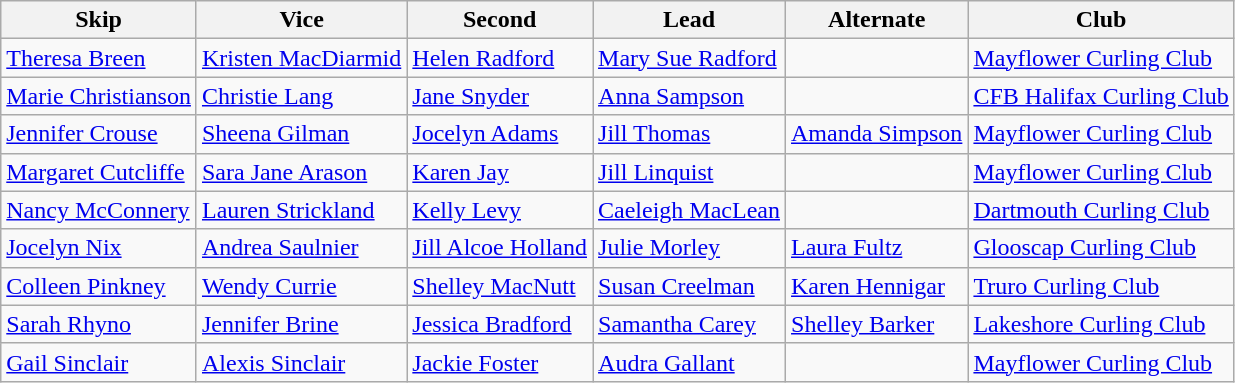<table class="wikitable" border="1">
<tr>
<th>Skip</th>
<th>Vice</th>
<th>Second</th>
<th>Lead</th>
<th>Alternate</th>
<th>Club</th>
</tr>
<tr>
<td><a href='#'>Theresa Breen</a></td>
<td><a href='#'>Kristen MacDiarmid</a></td>
<td><a href='#'>Helen Radford</a></td>
<td><a href='#'>Mary Sue Radford</a></td>
<td></td>
<td><a href='#'>Mayflower Curling Club</a></td>
</tr>
<tr>
<td><a href='#'>Marie Christianson</a></td>
<td><a href='#'>Christie Lang</a></td>
<td><a href='#'>Jane Snyder</a></td>
<td><a href='#'>Anna Sampson</a></td>
<td></td>
<td><a href='#'>CFB Halifax Curling Club</a></td>
</tr>
<tr>
<td><a href='#'>Jennifer Crouse</a></td>
<td><a href='#'>Sheena Gilman</a></td>
<td><a href='#'>Jocelyn Adams</a></td>
<td><a href='#'>Jill Thomas</a></td>
<td><a href='#'>Amanda Simpson</a></td>
<td><a href='#'>Mayflower Curling Club</a></td>
</tr>
<tr>
<td><a href='#'>Margaret Cutcliffe</a></td>
<td><a href='#'>Sara Jane Arason</a></td>
<td><a href='#'>Karen Jay</a></td>
<td><a href='#'>Jill Linquist</a></td>
<td></td>
<td><a href='#'>Mayflower Curling Club</a></td>
</tr>
<tr>
<td><a href='#'>Nancy McConnery</a></td>
<td><a href='#'>Lauren Strickland</a></td>
<td><a href='#'>Kelly Levy</a></td>
<td><a href='#'>Caeleigh MacLean</a></td>
<td></td>
<td><a href='#'>Dartmouth Curling Club</a></td>
</tr>
<tr>
<td><a href='#'>Jocelyn Nix</a></td>
<td><a href='#'>Andrea Saulnier</a></td>
<td><a href='#'>Jill Alcoe Holland</a></td>
<td><a href='#'>Julie Morley</a></td>
<td><a href='#'>Laura Fultz</a></td>
<td><a href='#'>Glooscap Curling Club</a></td>
</tr>
<tr>
<td><a href='#'>Colleen Pinkney</a></td>
<td><a href='#'>Wendy Currie</a></td>
<td><a href='#'>Shelley MacNutt</a></td>
<td><a href='#'>Susan Creelman</a></td>
<td><a href='#'>Karen Hennigar</a></td>
<td><a href='#'>Truro Curling Club</a></td>
</tr>
<tr>
<td><a href='#'>Sarah Rhyno</a></td>
<td><a href='#'>Jennifer Brine</a></td>
<td><a href='#'>Jessica Bradford</a></td>
<td><a href='#'>Samantha Carey</a></td>
<td><a href='#'>Shelley Barker</a></td>
<td><a href='#'>Lakeshore Curling Club</a></td>
</tr>
<tr>
<td><a href='#'>Gail Sinclair</a></td>
<td><a href='#'>Alexis Sinclair</a></td>
<td><a href='#'>Jackie Foster</a></td>
<td><a href='#'>Audra Gallant</a></td>
<td></td>
<td><a href='#'>Mayflower Curling Club</a></td>
</tr>
</table>
